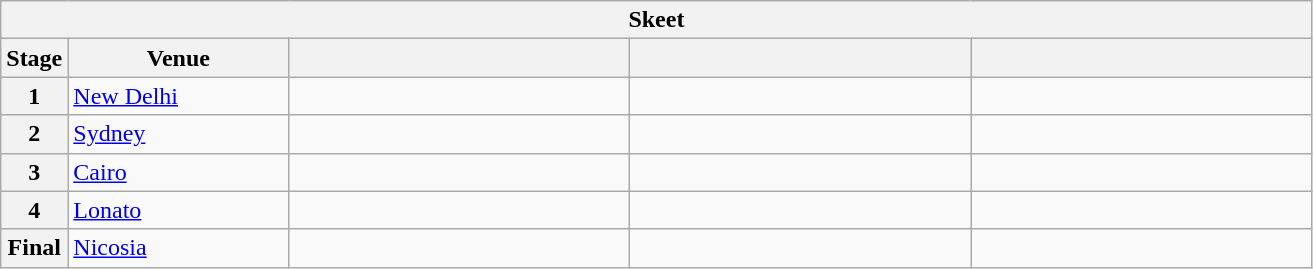<table class="wikitable">
<tr>
<th colspan="5">Skeet</th>
</tr>
<tr>
<th>Stage</th>
<th width=140>Venue</th>
<th width=220></th>
<th width=220></th>
<th width=220></th>
</tr>
<tr>
<th>1</th>
<td> <a href='#'>New Delhi</a></td>
<td></td>
<td></td>
<td></td>
</tr>
<tr>
<th>2</th>
<td> <a href='#'>Sydney</a></td>
<td></td>
<td></td>
<td></td>
</tr>
<tr>
<th>3</th>
<td> <a href='#'>Cairo</a></td>
<td></td>
<td></td>
<td></td>
</tr>
<tr>
<th>4</th>
<td> <a href='#'>Lonato</a></td>
<td></td>
<td></td>
<td></td>
</tr>
<tr>
<th>Final</th>
<td> <a href='#'>Nicosia</a></td>
<td></td>
<td></td>
<td></td>
</tr>
</table>
